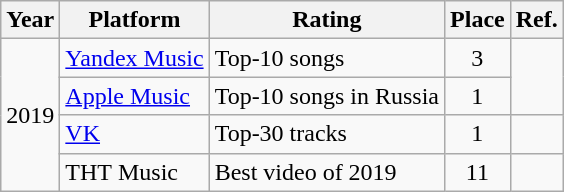<table class="wikitable">
<tr>
<th>Year</th>
<th>Platform</th>
<th>Rating</th>
<th>Place</th>
<th>Ref.</th>
</tr>
<tr>
<td rowspan="4">2019</td>
<td><a href='#'>Yandex Music</a></td>
<td>Top-10 songs</td>
<td align="center">3</td>
<td rowspan="2" align="center"></td>
</tr>
<tr>
<td><a href='#'>Apple Music</a></td>
<td>Top-10 songs in Russia</td>
<td align="center">1</td>
</tr>
<tr>
<td><a href='#'>VK</a></td>
<td>Top-30 tracks</td>
<td align="center">1</td>
<td align="center"></td>
</tr>
<tr>
<td>ТНТ Music</td>
<td>Best video of 2019</td>
<td align="center">11</td>
<td align="center"></td>
</tr>
</table>
